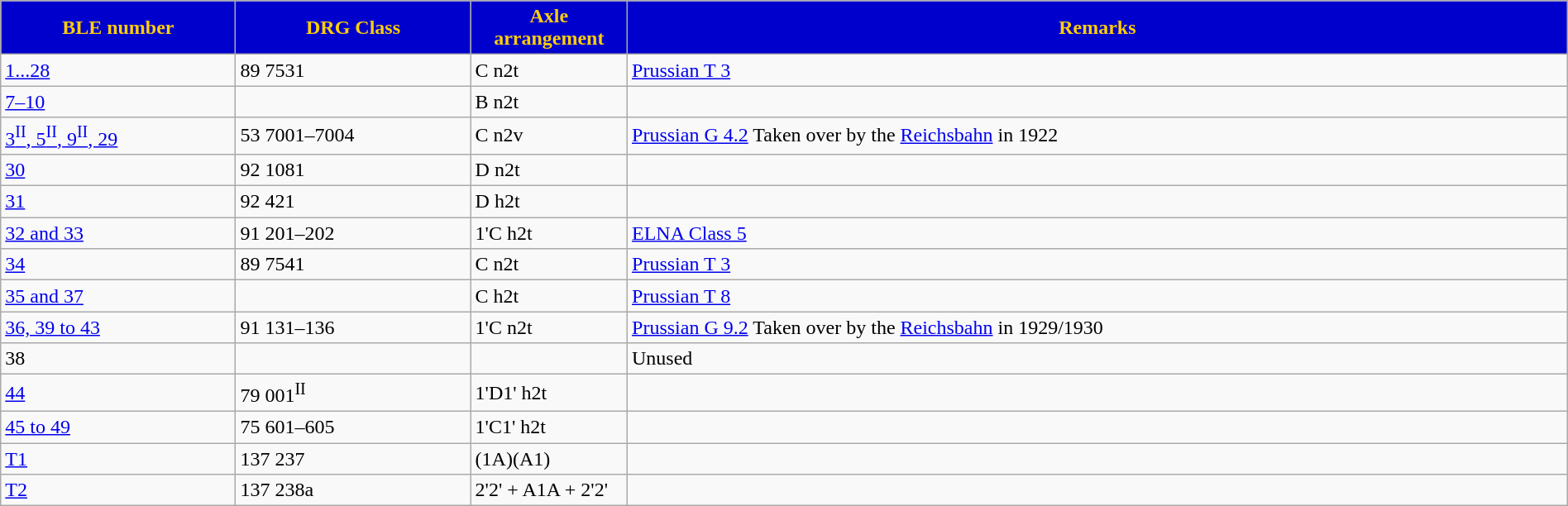<table class="wikitable" width="100%">
<tr>
<th style="color:#ffce08; background:#0000cc" width="15%">BLE number</th>
<th style="color:#ffce08; background:#0000cc" width="15%">DRG Class</th>
<th style="color:#ffce08; background:#0000cc" width="10%">Axle arrangement</th>
<th style="color:#ffce08; background:#0000cc" width="60%">Remarks</th>
</tr>
<tr>
<td><a href='#'>1...28</a></td>
<td>89 7531</td>
<td>C n2t</td>
<td><a href='#'>Prussian T 3</a></td>
</tr>
<tr>
<td><a href='#'>7–10</a></td>
<td></td>
<td>B n2t</td>
<td></td>
</tr>
<tr>
<td><a href='#'>3<sup>II</sup>, 5<sup>II</sup>, 9<sup>II</sup>, 29</a></td>
<td>53 7001–7004</td>
<td>C n2v</td>
<td><a href='#'>Prussian G 4.2</a> Taken over by the <a href='#'>Reichsbahn</a> in 1922</td>
</tr>
<tr>
<td><a href='#'>30</a></td>
<td>92 1081</td>
<td>D n2t</td>
<td></td>
</tr>
<tr>
<td><a href='#'>31</a></td>
<td>92 421</td>
<td>D h2t</td>
<td></td>
</tr>
<tr>
<td><a href='#'>32 and 33</a></td>
<td>91 201–202</td>
<td>1'C h2t</td>
<td><a href='#'>ELNA Class 5</a></td>
</tr>
<tr>
<td><a href='#'>34</a></td>
<td>89 7541</td>
<td>C n2t</td>
<td><a href='#'>Prussian T 3</a></td>
</tr>
<tr>
<td><a href='#'>35 and 37</a></td>
<td></td>
<td>C h2t</td>
<td><a href='#'>Prussian T 8</a></td>
</tr>
<tr>
<td><a href='#'>36, 39 to 43</a></td>
<td>91 131–136</td>
<td>1'C n2t</td>
<td><a href='#'>Prussian G 9.2</a> Taken over by the <a href='#'>Reichsbahn</a> in 1929/1930</td>
</tr>
<tr>
<td>38</td>
<td></td>
<td></td>
<td>Unused</td>
</tr>
<tr>
<td><a href='#'>44</a></td>
<td>79 001<sup>II</sup></td>
<td>1'D1' h2t</td>
<td></td>
</tr>
<tr>
<td><a href='#'>45 to 49</a></td>
<td>75 601–605</td>
<td>1'C1' h2t</td>
<td></td>
</tr>
<tr>
<td><a href='#'>T1</a></td>
<td>137 237</td>
<td>(1A)(A1)</td>
<td></td>
</tr>
<tr>
<td><a href='#'>T2</a></td>
<td>137 238a</td>
<td>2'2' + A1A + 2'2'</td>
<td></td>
</tr>
</table>
